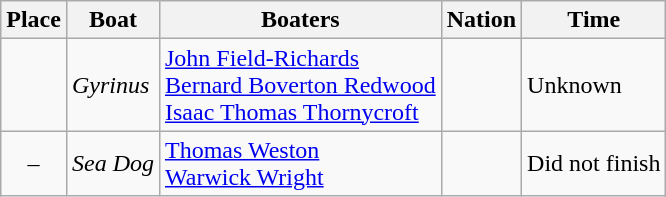<table class=wikitable>
<tr>
<th>Place</th>
<th>Boat</th>
<th>Boaters</th>
<th>Nation</th>
<th>Time</th>
</tr>
<tr>
<td align=center></td>
<td><em>Gyrinus</em></td>
<td><a href='#'>John Field-Richards</a> <br> <a href='#'>Bernard Boverton Redwood</a> <br> <a href='#'>Isaac Thomas Thornycroft</a></td>
<td></td>
<td>Unknown</td>
</tr>
<tr>
<td align=center>–</td>
<td><em>Sea Dog</em></td>
<td><a href='#'>Thomas Weston</a> <br> <a href='#'>Warwick Wright</a></td>
<td></td>
<td>Did not finish</td>
</tr>
</table>
